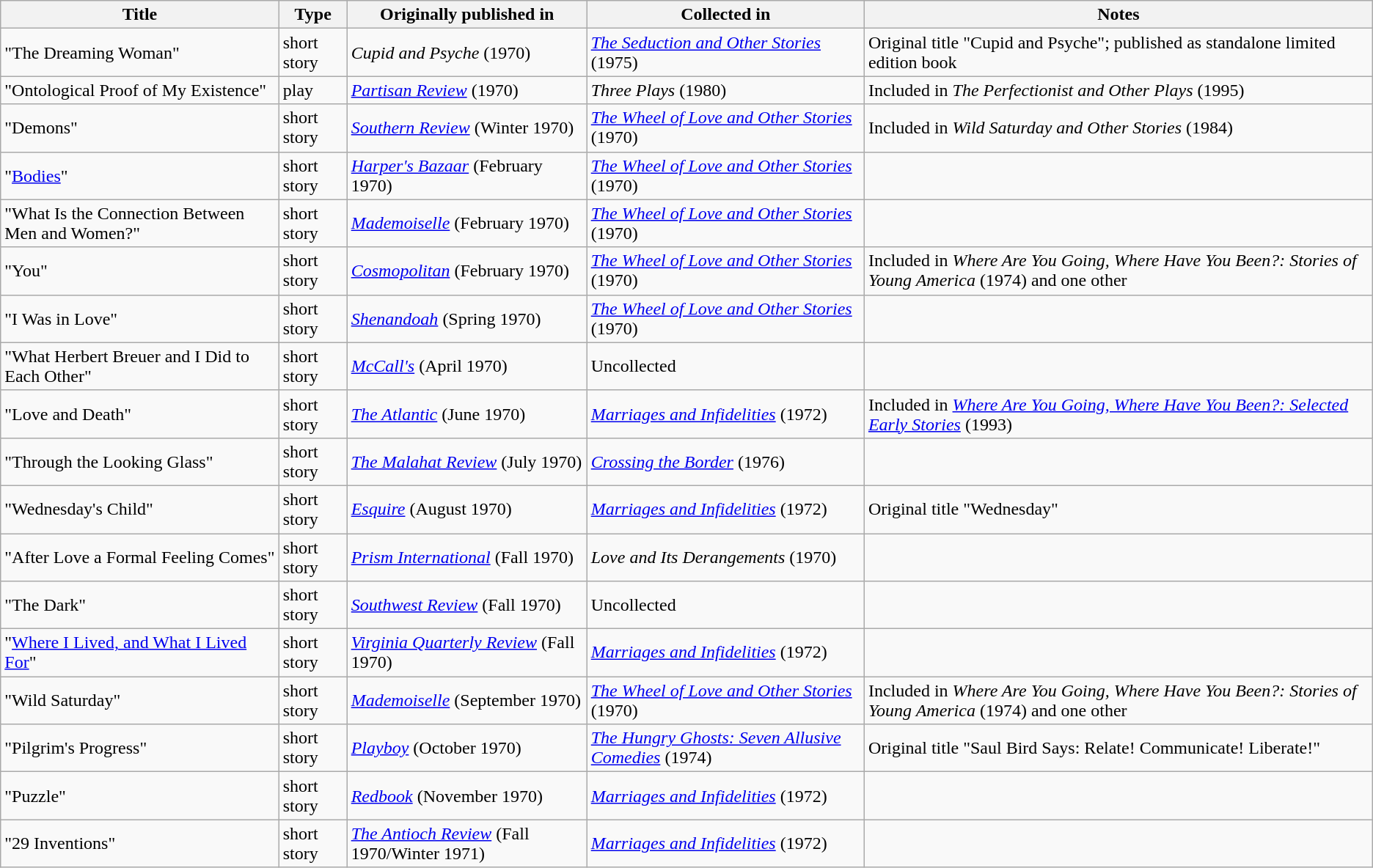<table class="wikitable">
<tr>
<th>Title</th>
<th>Type</th>
<th>Originally published in</th>
<th>Collected in</th>
<th>Notes</th>
</tr>
<tr>
<td>"The Dreaming Woman"</td>
<td>short story</td>
<td><em>Cupid and Psyche</em> (1970)</td>
<td><em><a href='#'>The Seduction and Other Stories</a></em> (1975)</td>
<td>Original title "Cupid and Psyche"; published as standalone limited edition book</td>
</tr>
<tr>
<td>"Ontological Proof of My Existence"</td>
<td>play</td>
<td><em><a href='#'>Partisan Review</a></em> (1970)</td>
<td><em>Three Plays</em> (1980)</td>
<td>Included in <em>The Perfectionist and Other Plays</em> (1995)</td>
</tr>
<tr>
<td>"Demons"</td>
<td>short story</td>
<td><em><a href='#'>Southern Review</a></em> (Winter 1970)</td>
<td><em><a href='#'>The Wheel of Love and Other Stories</a></em> (1970)</td>
<td>Included in <em>Wild Saturday and Other Stories</em> (1984)</td>
</tr>
<tr>
<td>"<a href='#'>Bodies</a>"</td>
<td>short story</td>
<td><em><a href='#'>Harper's Bazaar</a></em> (February 1970)</td>
<td><em><a href='#'>The Wheel of Love and Other Stories</a></em> (1970)</td>
<td></td>
</tr>
<tr>
<td>"What Is the Connection Between Men and Women?"</td>
<td>short story</td>
<td><em><a href='#'>Mademoiselle</a></em> (February 1970)</td>
<td><em><a href='#'>The Wheel of Love and Other Stories</a></em> (1970)</td>
<td></td>
</tr>
<tr>
<td>"You"</td>
<td>short story</td>
<td><em><a href='#'>Cosmopolitan</a></em> (February 1970)</td>
<td><em><a href='#'>The Wheel of Love and Other Stories</a></em> (1970)</td>
<td>Included in <em>Where Are You Going, Where Have You Been?: Stories of Young America</em> (1974) and one other</td>
</tr>
<tr>
<td>"I Was in Love"</td>
<td>short story</td>
<td><em><a href='#'>Shenandoah</a></em> (Spring 1970)</td>
<td><em><a href='#'>The Wheel of Love and Other Stories</a></em> (1970)</td>
<td></td>
</tr>
<tr>
<td>"What Herbert Breuer and I Did to Each Other"</td>
<td>short story</td>
<td><em><a href='#'>McCall's</a></em> (April 1970)</td>
<td>Uncollected</td>
<td></td>
</tr>
<tr>
<td>"Love and Death"</td>
<td>short story</td>
<td><em><a href='#'>The Atlantic</a></em> (June 1970)</td>
<td><em><a href='#'>Marriages and Infidelities</a></em> (1972)</td>
<td>Included in <em><a href='#'>Where Are You Going, Where Have You Been?: Selected Early Stories</a></em> (1993)</td>
</tr>
<tr>
<td>"Through the Looking Glass"</td>
<td>short story</td>
<td><em><a href='#'>The Malahat Review</a></em> (July 1970)</td>
<td><em><a href='#'>Crossing the Border</a></em> (1976)</td>
<td></td>
</tr>
<tr>
<td>"Wednesday's Child"</td>
<td>short story</td>
<td><em><a href='#'>Esquire</a></em> (August 1970)</td>
<td><em><a href='#'>Marriages and Infidelities</a></em> (1972)</td>
<td>Original title "Wednesday"</td>
</tr>
<tr>
<td>"After Love a Formal Feeling Comes"</td>
<td>short story</td>
<td><em><a href='#'>Prism International</a></em> (Fall 1970)</td>
<td><em>Love and Its Derangements</em> (1970)</td>
<td></td>
</tr>
<tr>
<td>"The Dark"</td>
<td>short story</td>
<td><em><a href='#'>Southwest Review</a></em> (Fall 1970)</td>
<td>Uncollected</td>
<td></td>
</tr>
<tr>
<td>"<a href='#'>Where I Lived, and What I Lived For</a>"</td>
<td>short story</td>
<td><em><a href='#'>Virginia Quarterly Review</a></em> (Fall 1970)</td>
<td><em><a href='#'>Marriages and Infidelities</a></em> (1972)</td>
<td></td>
</tr>
<tr>
<td>"Wild Saturday"</td>
<td>short story</td>
<td><em><a href='#'>Mademoiselle</a></em> (September 1970)</td>
<td><em><a href='#'>The Wheel of Love and Other Stories</a></em> (1970)</td>
<td>Included in <em>Where Are You Going, Where Have You Been?: Stories of Young America</em> (1974) and one other</td>
</tr>
<tr>
<td>"Pilgrim's Progress"</td>
<td>short story</td>
<td><em><a href='#'>Playboy</a></em> (October 1970)</td>
<td><em><a href='#'>The Hungry Ghosts: Seven Allusive Comedies</a></em> (1974)</td>
<td>Original title "Saul Bird Says: Relate! Communicate! Liberate!"</td>
</tr>
<tr>
<td>"Puzzle"</td>
<td>short story</td>
<td><em><a href='#'>Redbook</a></em> (November 1970)</td>
<td><em><a href='#'>Marriages and Infidelities</a></em> (1972)</td>
<td></td>
</tr>
<tr>
<td>"29 Inventions"</td>
<td>short story</td>
<td><em><a href='#'>The Antioch Review</a></em> (Fall 1970/Winter 1971)</td>
<td><em><a href='#'>Marriages and Infidelities</a></em> (1972)</td>
<td></td>
</tr>
</table>
